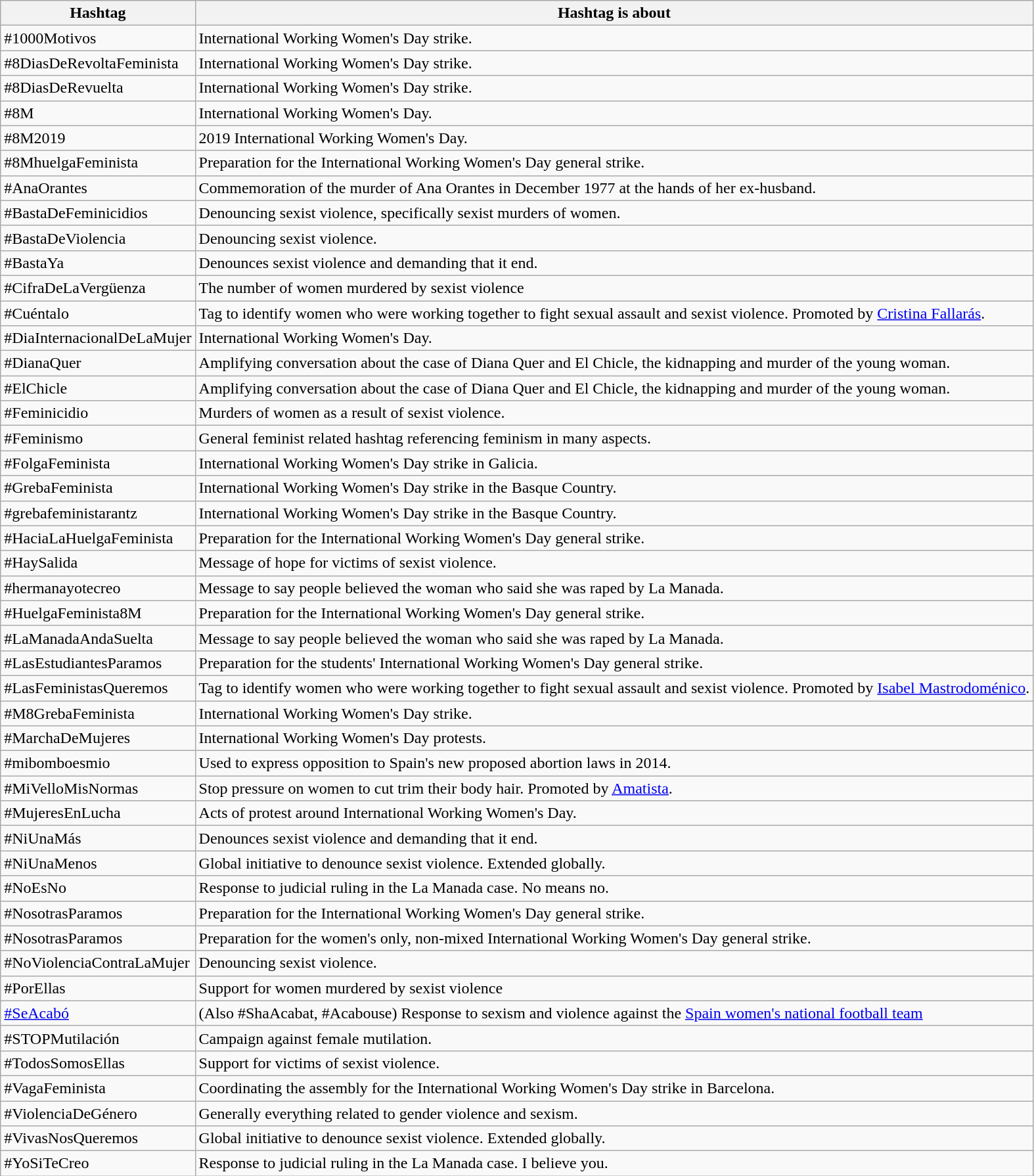<table class="wikitable sortable">
<tr>
<th><strong>Hashtag</strong></th>
<th><strong>Hashtag is about</strong></th>
</tr>
<tr>
<td>#1000Motivos</td>
<td>International Working Women's Day strike.</td>
</tr>
<tr>
<td>#8DiasDeRevoltaFeminista</td>
<td>International Working Women's Day strike.</td>
</tr>
<tr>
<td>#8DiasDeRevuelta</td>
<td>International Working Women's Day strike.</td>
</tr>
<tr>
<td>#8M</td>
<td>International Working Women's Day.</td>
</tr>
<tr>
<td>#8M2019</td>
<td>2019 International Working Women's Day.</td>
</tr>
<tr>
<td>#8MhuelgaFeminista</td>
<td>Preparation for the International Working Women's Day general strike.</td>
</tr>
<tr>
<td>#AnaOrantes</td>
<td>Commemoration of the murder of Ana Orantes in December 1977 at the hands of her ex-husband.</td>
</tr>
<tr>
<td>#BastaDeFeminicidios</td>
<td>Denouncing sexist violence, specifically sexist murders of women.</td>
</tr>
<tr>
<td>#BastaDeViolencia</td>
<td>Denouncing sexist violence.</td>
</tr>
<tr>
<td>#BastaYa</td>
<td>Denounces sexist violence and demanding that it end.</td>
</tr>
<tr>
<td>#CifraDeLaVergüenza</td>
<td>The number of women murdered by sexist violence</td>
</tr>
<tr>
<td>#Cuéntalo</td>
<td>Tag to identify women who were working together to fight sexual assault and sexist violence.  Promoted by <a href='#'>Cristina Fallarás</a>.</td>
</tr>
<tr>
<td>#DiaInternacionalDeLaMujer</td>
<td>International Working Women's Day.</td>
</tr>
<tr>
<td>#DianaQuer</td>
<td>Amplifying conversation about the case of Diana Quer and El Chicle, the kidnapping and murder of the young woman.</td>
</tr>
<tr>
<td>#ElChicle</td>
<td>Amplifying conversation about the case of Diana Quer and El Chicle, the kidnapping and murder of the young woman.</td>
</tr>
<tr>
<td>#Feminicidio</td>
<td>Murders of women as a result of sexist violence.</td>
</tr>
<tr>
<td>#Feminismo</td>
<td>General feminist related hashtag referencing feminism in many aspects.</td>
</tr>
<tr>
<td>#FolgaFeminista</td>
<td>International Working Women's Day strike in Galicia.</td>
</tr>
<tr>
<td>#GrebaFeminista</td>
<td>International Working Women's Day strike in the Basque Country.</td>
</tr>
<tr>
<td>#grebafeministarantz</td>
<td>International Working Women's Day strike in the Basque Country.</td>
</tr>
<tr>
<td>#HaciaLaHuelgaFeminista</td>
<td>Preparation for the International Working Women's Day general strike.</td>
</tr>
<tr>
<td>#HaySalida</td>
<td>Message of hope for victims of sexist violence.</td>
</tr>
<tr>
<td>#hermanayotecreo</td>
<td>Message to say people believed the woman who said she was raped by La Manada.</td>
</tr>
<tr>
<td>#HuelgaFeminista8M</td>
<td>Preparation for the International Working Women's Day general strike.</td>
</tr>
<tr>
<td>#LaManadaAndaSuelta</td>
<td>Message to say people believed the woman who said she was raped by La Manada.</td>
</tr>
<tr>
<td>#LasEstudiantesParamos</td>
<td>Preparation for the students' International Working Women's Day general strike.</td>
</tr>
<tr>
<td>#LasFeministasQueremos</td>
<td>Tag to identify women who were working together to fight sexual assault and sexist violence.  Promoted by <a href='#'>Isabel Mastrodoménico</a>.</td>
</tr>
<tr>
<td>#M8GrebaFeminista</td>
<td>International Working Women's Day strike.</td>
</tr>
<tr>
<td>#MarchaDeMujeres</td>
<td>International Working Women's Day protests.</td>
</tr>
<tr>
<td>#mibomboesmio</td>
<td>Used to express opposition to Spain's new proposed abortion laws in 2014.</td>
</tr>
<tr>
<td>#MiVelloMisNormas</td>
<td>Stop pressure on women to cut trim their body hair. Promoted by <a href='#'>Amatista</a>.</td>
</tr>
<tr>
<td>#MujeresEnLucha</td>
<td>Acts of protest around International Working Women's Day.</td>
</tr>
<tr>
<td>#NiUnaMás</td>
<td>Denounces sexist violence and demanding that it end.</td>
</tr>
<tr>
<td>#NiUnaMenos</td>
<td>Global initiative to denounce sexist violence. Extended globally.</td>
</tr>
<tr>
<td>#NoEsNo</td>
<td>Response to judicial ruling in the La Manada case. No means no.</td>
</tr>
<tr>
<td>#NosotrasParamos</td>
<td>Preparation for the International Working Women's Day general strike.</td>
</tr>
<tr>
<td>#NosotrasParamos</td>
<td>Preparation for the women's only, non-mixed International Working Women's Day general strike.</td>
</tr>
<tr>
<td>#NoViolenciaContraLaMujer</td>
<td>Denouncing sexist violence.</td>
</tr>
<tr>
<td>#PorEllas</td>
<td>Support for women murdered by sexist violence</td>
</tr>
<tr>
<td><a href='#'>#SeAcabó</a></td>
<td>(Also #ShaAcabat, #Acabouse) Response to sexism and violence against the <a href='#'>Spain women's national football team</a></td>
</tr>
<tr>
<td>#STOPMutilación</td>
<td>Campaign against female mutilation.</td>
</tr>
<tr>
<td>#TodosSomosEllas</td>
<td>Support for victims of sexist violence.</td>
</tr>
<tr>
<td>#VagaFeminista</td>
<td>Coordinating the assembly for the International Working Women's Day strike in Barcelona.</td>
</tr>
<tr>
<td>#ViolenciaDeGénero</td>
<td>Generally everything related to gender violence and sexism.</td>
</tr>
<tr>
<td>#VivasNosQueremos</td>
<td>Global initiative to denounce sexist violence. Extended globally.</td>
</tr>
<tr>
<td>#YoSiTeCreo</td>
<td>Response to judicial ruling in the La Manada case. I believe you.</td>
</tr>
</table>
